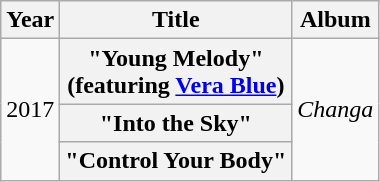<table class="wikitable plainrowheaders" style="text-align:center;">
<tr>
<th scope="col">Year</th>
<th scope="col">Title</th>
<th scope="col">Album</th>
</tr>
<tr>
<td rowspan="3">2017</td>
<th scope="row">"Young Melody"<br><span>(featuring <a href='#'>Vera Blue</a>)</span></th>
<td rowspan="3"><em>Changa</em></td>
</tr>
<tr>
<th scope="row">"Into the Sky"</th>
</tr>
<tr>
<th scope="row">"Control Your Body"</th>
</tr>
</table>
